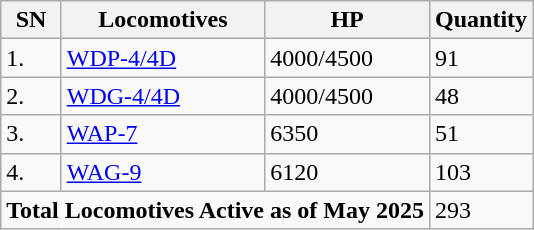<table class="wikitable">
<tr>
<th>SN</th>
<th>Locomotives</th>
<th>HP</th>
<th>Quantity</th>
</tr>
<tr>
<td>1.</td>
<td><a href='#'>WDP-4/4D</a></td>
<td>4000/4500</td>
<td>91</td>
</tr>
<tr>
<td>2.</td>
<td><a href='#'>WDG-4/4D</a></td>
<td>4000/4500</td>
<td>48</td>
</tr>
<tr>
<td>3.</td>
<td><a href='#'>WAP-7</a></td>
<td>6350</td>
<td>51</td>
</tr>
<tr>
<td>4.</td>
<td><a href='#'>WAG-9</a></td>
<td>6120</td>
<td>103</td>
</tr>
<tr>
<td colspan="3"><strong>Total Locomotives Active as of May 2025</strong></td>
<td>293</td>
</tr>
</table>
